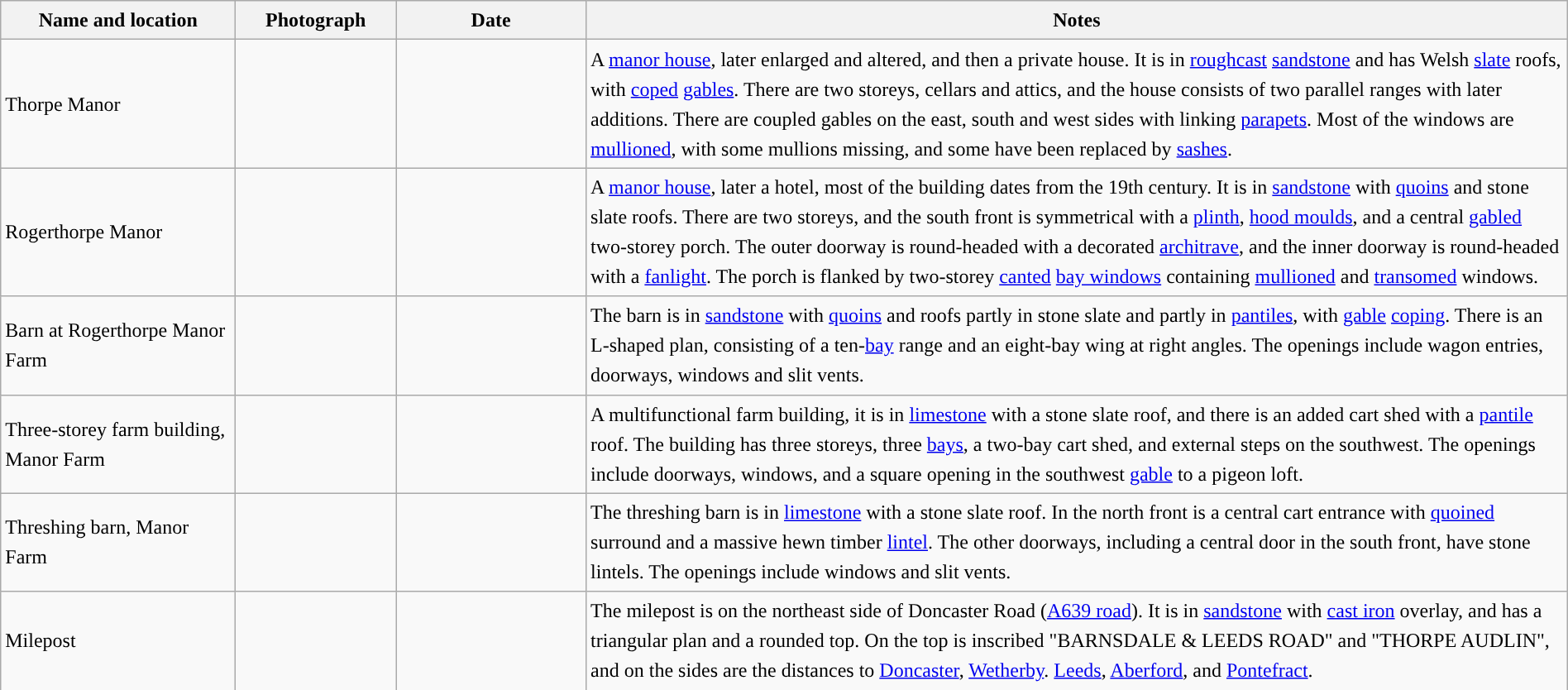<table class="wikitable sortable plainrowheaders" style="width:100%;border:0px;text-align:left;line-height:150%;">
<tr>
<th scope="col"  style="width:150px">Name and location</th>
<th scope="col"  style="width:100px" class="unsortable">Photograph</th>
<th scope="col"  style="width:120px">Date</th>
<th scope="col"  style="width:650px" class="unsortable">Notes</th>
</tr>
<tr>
<td>Thorpe Manor<br><small></small></td>
<td></td>
<td align="center"></td>
<td>A <a href='#'>manor house</a>, later enlarged and altered, and then a private house.  It is in <a href='#'>roughcast</a> <a href='#'>sandstone</a> and has Welsh <a href='#'>slate</a> roofs, with <a href='#'>coped</a> <a href='#'>gables</a>.  There are two storeys, cellars and attics, and the house consists of two parallel ranges with later additions.  There are coupled gables on the east, south and west sides with linking <a href='#'>parapets</a>.  Most of the windows are <a href='#'>mullioned</a>, with some mullions missing, and some have been replaced by <a href='#'>sashes</a>.</td>
</tr>
<tr>
<td>Rogerthorpe Manor<br><small></small></td>
<td></td>
<td align="center"></td>
<td>A <a href='#'>manor house</a>, later a hotel, most of the building dates from the 19th century.  It is in <a href='#'>sandstone</a> with <a href='#'>quoins</a> and stone slate roofs.  There are two storeys, and the south front is symmetrical with a <a href='#'>plinth</a>, <a href='#'>hood moulds</a>, and a central <a href='#'>gabled</a> two-storey porch.  The outer doorway is round-headed with a decorated <a href='#'>architrave</a>, and the inner doorway is round-headed with a <a href='#'>fanlight</a>.  The porch is flanked by two-storey <a href='#'>canted</a> <a href='#'>bay windows</a> containing <a href='#'>mullioned</a> and <a href='#'>transomed</a> windows.</td>
</tr>
<tr>
<td>Barn at Rogerthorpe Manor Farm<br><small></small></td>
<td></td>
<td align="center"></td>
<td>The barn is in <a href='#'>sandstone</a> with <a href='#'>quoins</a> and roofs partly in stone slate and partly in <a href='#'>pantiles</a>, with <a href='#'>gable</a> <a href='#'>coping</a>.  There is an L-shaped plan, consisting of a ten-<a href='#'>bay</a> range and an eight-bay wing at right angles.  The openings include wagon entries, doorways, windows and slit vents.</td>
</tr>
<tr>
<td>Three-storey farm building, Manor Farm<br><small></small></td>
<td></td>
<td align="center"></td>
<td>A multifunctional farm building, it is in <a href='#'>limestone</a> with a stone slate roof, and there is an added cart shed with a <a href='#'>pantile</a> roof.  The building has three storeys, three <a href='#'>bays</a>, a two-bay cart shed, and external steps on the southwest.  The openings include doorways, windows, and a square opening in the southwest <a href='#'>gable</a> to a pigeon loft.</td>
</tr>
<tr>
<td>Threshing barn, Manor Farm<br><small></small></td>
<td></td>
<td align="center"></td>
<td>The threshing barn is in <a href='#'>limestone</a> with a stone slate roof.  In the north front is a central cart entrance with <a href='#'>quoined</a> surround and a massive hewn timber <a href='#'>lintel</a>.  The other doorways, including a central door in the south front, have stone lintels.  The openings include windows and slit vents.</td>
</tr>
<tr>
<td>Milepost<br><small></small></td>
<td></td>
<td align="center"></td>
<td>The milepost is on the northeast side of Doncaster Road (<a href='#'>A639 road</a>).  It is in <a href='#'>sandstone</a> with <a href='#'>cast iron</a> overlay, and has a triangular plan and a rounded top.  On the top is inscribed "BARNSDALE & LEEDS ROAD" and  "THORPE AUDLIN", and on the sides are the distances to <a href='#'>Doncaster</a>, <a href='#'>Wetherby</a>. <a href='#'>Leeds</a>, <a href='#'>Aberford</a>, and <a href='#'>Pontefract</a>.</td>
</tr>
<tr>
</tr>
</table>
